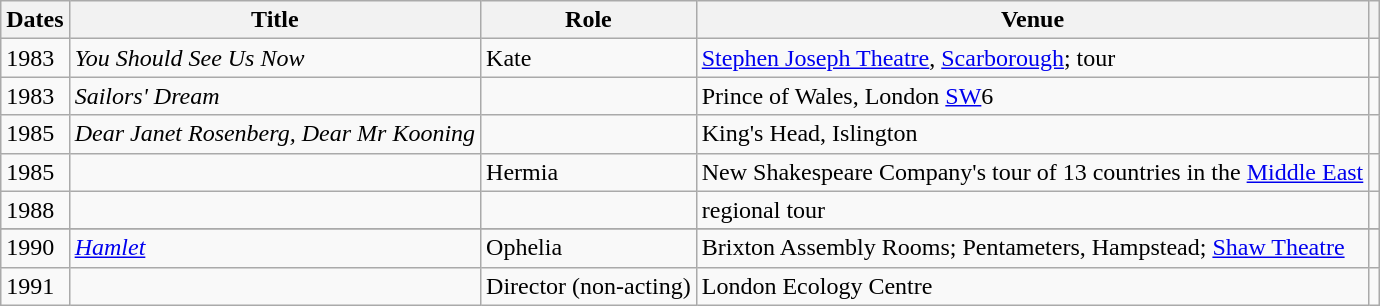<table class="wikitable sortable">
<tr>
<th>Dates</th>
<th>Title</th>
<th>Role</th>
<th>Venue</th>
<th></th>
</tr>
<tr>
<td>1983</td>
<td><em>You Should See Us Now</em></td>
<td>Kate</td>
<td><a href='#'>Stephen Joseph Theatre</a>, <a href='#'>Scarborough</a>; tour</td>
<td align="center"></td>
</tr>
<tr>
<td>1983</td>
<td><em>Sailors' Dream</em></td>
<td></td>
<td>Prince of Wales, London <a href='#'>SW</a>6</td>
<td align="center"></td>
</tr>
<tr>
<td>1985</td>
<td><em>Dear Janet Rosenberg, Dear Mr Kooning</em></td>
<td></td>
<td>King's Head, Islington</td>
<td align="center"></td>
</tr>
<tr>
<td>1985</td>
<td></td>
<td>Hermia</td>
<td>New Shakespeare Company's tour of 13 countries in the <a href='#'>Middle East</a></td>
<td align="center"></td>
</tr>
<tr>
<td>1988</td>
<td></td>
<td></td>
<td>regional tour</td>
<td align="center"></td>
</tr>
<tr>
</tr>
<tr>
<td>1990</td>
<td><em><a href='#'>Hamlet</a></em></td>
<td>Ophelia</td>
<td>Brixton Assembly Rooms; Pentameters, Hampstead; <a href='#'>Shaw Theatre</a></td>
<td align="center"></td>
</tr>
<tr>
<td>1991</td>
<td></td>
<td>Director (non-acting)</td>
<td>London Ecology Centre</td>
<td align="center"></td>
</tr>
</table>
